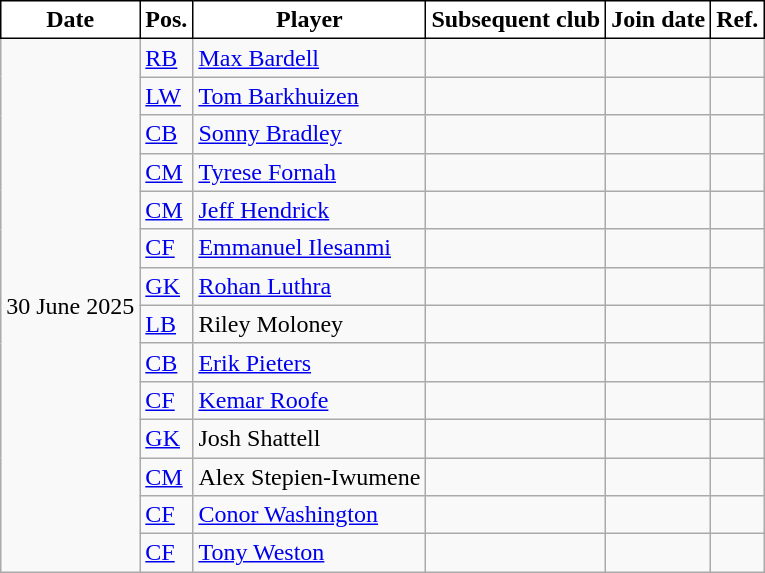<table class="wikitable plainrowheaders sortable">
<tr>
<th style="background:#ffffff;color:#000000;border:1px solid black;">Date</th>
<th style="background:#ffffff;color:#000000;border:1px solid black;">Pos.</th>
<th style="background:#ffffff;color:#000000;border:1px solid black;">Player</th>
<th style="background:#ffffff;color:#000000;border:1px solid black;">Subsequent club</th>
<th style="background:#ffffff;color:#000000;border:1px solid black;">Join date</th>
<th style="background:#ffffff;color:#000000;border:1px solid black;">Ref.</th>
</tr>
<tr>
<td rowspan="14">30 June 2025</td>
<td><a href='#'>RB</a></td>
<td> <a href='#'>Max Bardell</a></td>
<td></td>
<td></td>
<td></td>
</tr>
<tr>
<td><a href='#'>LW</a></td>
<td> <a href='#'>Tom Barkhuizen</a></td>
<td></td>
<td></td>
<td></td>
</tr>
<tr>
<td><a href='#'>CB</a></td>
<td> <a href='#'>Sonny Bradley</a></td>
<td></td>
<td></td>
<td></td>
</tr>
<tr>
<td><a href='#'>CM</a></td>
<td> <a href='#'>Tyrese Fornah</a></td>
<td></td>
<td></td>
<td></td>
</tr>
<tr>
<td><a href='#'>CM</a></td>
<td> <a href='#'>Jeff Hendrick</a></td>
<td></td>
<td></td>
<td></td>
</tr>
<tr>
<td><a href='#'>CF</a></td>
<td> <a href='#'>Emmanuel Ilesanmi</a></td>
<td></td>
<td></td>
<td></td>
</tr>
<tr>
<td><a href='#'>GK</a></td>
<td> <a href='#'>Rohan Luthra</a></td>
<td></td>
<td></td>
<td></td>
</tr>
<tr>
<td><a href='#'>LB</a></td>
<td> Riley Moloney</td>
<td></td>
<td></td>
<td></td>
</tr>
<tr>
<td><a href='#'>CB</a></td>
<td> <a href='#'>Erik Pieters</a></td>
<td></td>
<td></td>
<td></td>
</tr>
<tr>
<td><a href='#'>CF</a></td>
<td> <a href='#'>Kemar Roofe</a></td>
<td></td>
<td></td>
<td></td>
</tr>
<tr>
<td><a href='#'>GK</a></td>
<td> Josh Shattell</td>
<td></td>
<td></td>
<td></td>
</tr>
<tr>
<td><a href='#'>CM</a></td>
<td> Alex Stepien-Iwumene</td>
<td></td>
<td></td>
<td></td>
</tr>
<tr>
<td><a href='#'>CF</a></td>
<td> <a href='#'>Conor Washington</a></td>
<td></td>
<td></td>
<td></td>
</tr>
<tr>
<td><a href='#'>CF</a></td>
<td> <a href='#'>Tony Weston</a></td>
<td></td>
<td></td>
<td></td>
</tr>
</table>
